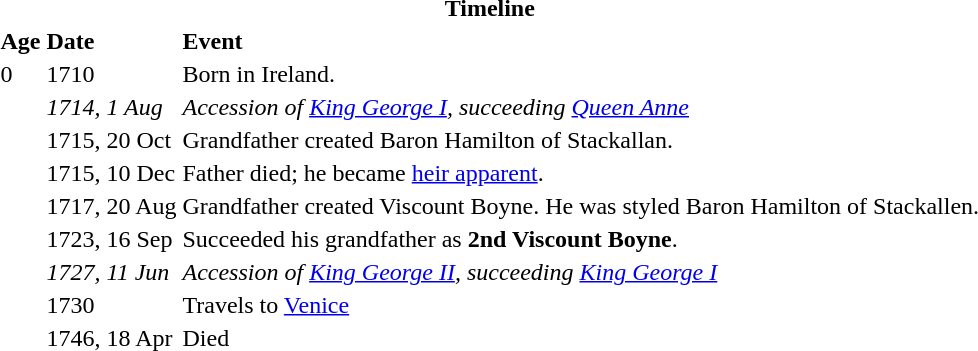<table>
<tr>
<th colspan=3>Timeline</th>
</tr>
<tr>
<th align="left">Age</th>
<th align="left">Date</th>
<th align="left">Event</th>
</tr>
<tr>
<td>0</td>
<td>1710</td>
<td>Born in Ireland.</td>
</tr>
<tr>
<td></td>
<td><em>1714, 1 Aug</em></td>
<td><em>Accession of <a href='#'>King George I</a>, succeeding <a href='#'> Queen Anne</a></em></td>
</tr>
<tr>
<td></td>
<td>1715, 20 Oct</td>
<td>Grandfather created Baron Hamilton of Stackallan.</td>
</tr>
<tr>
<td></td>
<td>1715, 10 Dec</td>
<td>Father died; he became <a href='#'>heir apparent</a>.</td>
</tr>
<tr>
<td></td>
<td>1717, 20 Aug</td>
<td>Grandfather created Viscount Boyne. He was styled Baron Hamilton of Stackallen.</td>
</tr>
<tr>
<td></td>
<td>1723, 16 Sep</td>
<td>Succeeded his grandfather as <strong>2nd Viscount Boyne</strong>.</td>
</tr>
<tr>
<td></td>
<td><em>1727, 11 Jun</em></td>
<td><em>Accession of <a href='#'>King George II</a>, succeeding <a href='#'>King George I</a></em></td>
</tr>
<tr>
<td></td>
<td>1730</td>
<td>Travels to <a href='#'>Venice</a></td>
</tr>
<tr>
<td></td>
<td>1746, 18 Apr</td>
<td>Died</td>
</tr>
</table>
